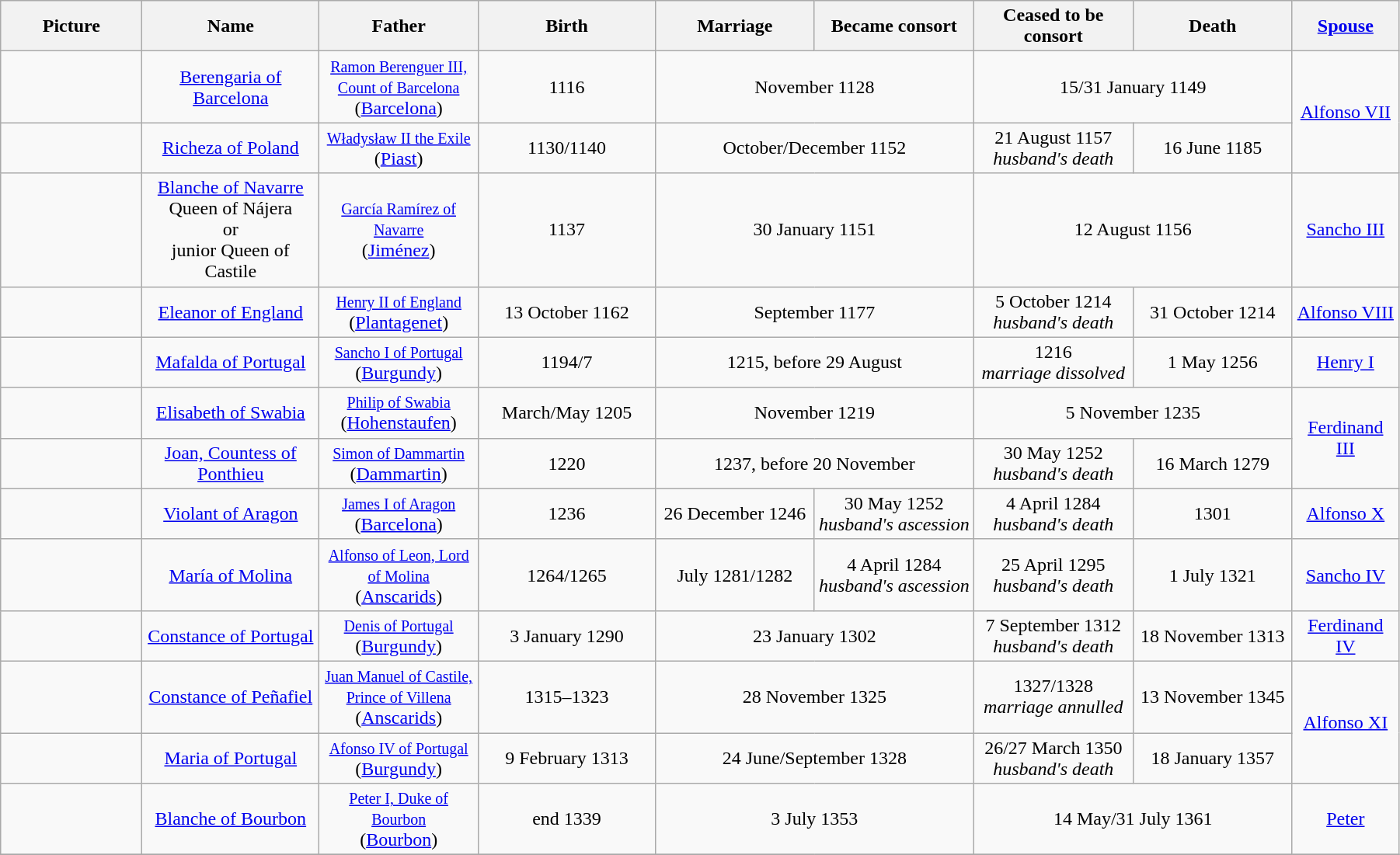<table width=95% class="wikitable">
<tr>
<th width = "8%">Picture</th>
<th width = "10%">Name</th>
<th width = "9%">Father</th>
<th width = "10%">Birth</th>
<th width = "9%">Marriage</th>
<th width = "9%">Became consort</th>
<th width = "9%">Ceased to be consort</th>
<th width = "9%">Death</th>
<th width = "6%"><a href='#'>Spouse</a></th>
</tr>
<tr>
<td align="center"></td>
<td align="center"><a href='#'>Berengaria of Barcelona</a><br></td>
<td align="center"><small><a href='#'>Ramon Berenguer III, Count of Barcelona</a></small><br> (<a href='#'>Barcelona</a>)</td>
<td align="center">1116</td>
<td align="center" colspan="2">November 1128</td>
<td align="center" colspan="2">15/31 January 1149</td>
<td align="center" rowspan="2"><a href='#'>Alfonso VII</a></td>
</tr>
<tr>
<td align="center"></td>
<td align="center"><a href='#'>Richeza of Poland</a><br></td>
<td align="center"><small><a href='#'>Władysław II the Exile</a></small><br> (<a href='#'>Piast</a>)</td>
<td align="center">1130/1140</td>
<td align="center" colspan="2">October/December 1152</td>
<td align="center">21 August 1157<br><em>husband's death</em></td>
<td align="center">16 June 1185</td>
</tr>
<tr>
<td align="center"></td>
<td align="center"><a href='#'>Blanche of Navarre</a><em><br></em>Queen of Nájera<br> or<br>junior Queen of Castile</td>
<td align="center"><small><a href='#'>García Ramírez of Navarre</a></small><br> (<a href='#'>Jiménez</a>)</td>
<td align="center">1137</td>
<td align="center" colspan="2">30 January 1151</td>
<td align="center" colspan="2">12 August 1156</td>
<td align="center"><a href='#'>Sancho III</a></td>
</tr>
<tr>
<td align="center"></td>
<td align="center"><a href='#'>Eleanor of England</a><br></td>
<td align="center"><small><a href='#'>Henry II of England</a></small><br> (<a href='#'>Plantagenet</a>)</td>
<td align="center">13 October 1162</td>
<td align="center" colspan="2">September 1177</td>
<td align="center">5 October 1214<br><em>husband's death</em></td>
<td align="center">31 October 1214</td>
<td align="center"><a href='#'>Alfonso VIII</a></td>
</tr>
<tr>
<td align="center"></td>
<td align="center"><a href='#'>Mafalda of Portugal</a><br></td>
<td align="center"><small><a href='#'>Sancho I of Portugal</a></small><br> (<a href='#'>Burgundy</a>)</td>
<td align="center">1194/7</td>
<td align="center" colspan="2">1215, before 29 August</td>
<td align="center">1216<br><em>marriage dissolved</em></td>
<td align="center">1 May 1256</td>
<td align="center"><a href='#'>Henry I</a></td>
</tr>
<tr>
<td align="center"></td>
<td align="center"><a href='#'>Elisabeth of Swabia</a><br></td>
<td align="center"><small><a href='#'>Philip of Swabia</a></small><br> (<a href='#'>Hohenstaufen</a>)</td>
<td align="center">March/May 1205</td>
<td align="center" colspan="2">November 1219</td>
<td align="center" colspan="2">5 November 1235</td>
<td align="center" rowspan="2"><a href='#'>Ferdinand III</a></td>
</tr>
<tr>
<td align="center"></td>
<td align="center"><a href='#'>Joan, Countess of Ponthieu</a><br></td>
<td align="center"><small><a href='#'>Simon of Dammartin</a></small><br> (<a href='#'>Dammartin</a>)</td>
<td align="center">1220</td>
<td align="center" colspan="2">1237, before 20 November</td>
<td align="center">30 May 1252<br><em>husband's death</em></td>
<td align="center">16 March 1279</td>
</tr>
<tr>
<td align="center"></td>
<td align="center"><a href='#'>Violant of Aragon</a><br></td>
<td align="center"><small><a href='#'>James I of Aragon</a></small><br> (<a href='#'>Barcelona</a>)</td>
<td align="center">1236</td>
<td align="center">26 December 1246</td>
<td align="center">30 May 1252<br><em>husband's ascession</em></td>
<td align="center">4 April 1284<br><em>husband's death</em></td>
<td align="center">1301</td>
<td align="center"><a href='#'>Alfonso X</a></td>
</tr>
<tr>
<td align="center"></td>
<td align="center"><a href='#'>María of Molina</a><br></td>
<td align="center"><small><a href='#'>Alfonso of Leon, Lord of Molina</a></small><br> (<a href='#'>Anscarids</a>)</td>
<td align="center">1264/1265</td>
<td align="center">July 1281/1282</td>
<td align="center">4 April 1284<br><em>husband's ascession</em></td>
<td align="center">25 April 1295<br><em>husband's death</em></td>
<td align="center">1 July 1321</td>
<td align="center"><a href='#'>Sancho IV</a></td>
</tr>
<tr>
<td align="center"></td>
<td align="center"><a href='#'>Constance of Portugal</a><br></td>
<td align="center"><small><a href='#'>Denis of Portugal</a></small><br> (<a href='#'>Burgundy</a>)</td>
<td align="center">3 January 1290</td>
<td align="center" colspan="2">23 January 1302</td>
<td align="center">7 September 1312<br><em>husband's death</em></td>
<td align="center">18 November 1313</td>
<td align="center"><a href='#'>Ferdinand IV</a></td>
</tr>
<tr>
<td align="center"></td>
<td align="center"><a href='#'>Constance of Peñafiel</a><br></td>
<td align="center"><small><a href='#'>Juan Manuel of Castile, Prince of Villena</a></small><br> (<a href='#'>Anscarids</a>)</td>
<td align="center">1315–1323</td>
<td align="center" colspan="2">28 November 1325</td>
<td align="center">1327/1328 <br><em>marriage annulled</em></td>
<td align="center">13 November 1345</td>
<td align="center" rowspan="2"><a href='#'>Alfonso XI</a></td>
</tr>
<tr>
<td align="center"></td>
<td align="center"><a href='#'>Maria of Portugal</a><br></td>
<td align="center"><small><a href='#'>Afonso IV of Portugal</a></small><br> (<a href='#'>Burgundy</a>)</td>
<td align="center">9 February 1313</td>
<td align="center" colspan="2">24 June/September 1328</td>
<td align="center">26/27 March 1350 <br><em>husband's death</em></td>
<td align="center">18 January 1357</td>
</tr>
<tr>
<td align="center"></td>
<td align="center"><a href='#'>Blanche of Bourbon</a><br></td>
<td align="center"><small><a href='#'>Peter I, Duke of Bourbon</a></small><br> (<a href='#'>Bourbon</a>)</td>
<td align="center">end 1339</td>
<td align="center" colspan="2">3 July 1353</td>
<td align="center" colspan="2">14 May/31 July 1361</td>
<td align="center"><a href='#'>Peter</a></td>
</tr>
<tr>
</tr>
</table>
